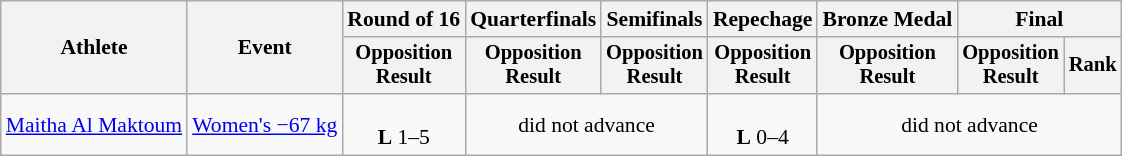<table class="wikitable" style="font-size:90%">
<tr>
<th rowspan="2">Athlete</th>
<th rowspan="2">Event</th>
<th scope="col">Round of 16</th>
<th scope="col">Quarterfinals</th>
<th scope="col">Semifinals</th>
<th scope="col">Repechage</th>
<th scope="col">Bronze Medal</th>
<th colspan=2>Final</th>
</tr>
<tr style="font-size:95%">
<th scope="col">Opposition<br>Result</th>
<th scope="col">Opposition<br>Result</th>
<th scope="col">Opposition<br>Result</th>
<th scope="col">Opposition<br>Result</th>
<th scope="col">Opposition<br>Result</th>
<th scope="col">Opposition<br>Result</th>
<th scope="col">Rank</th>
</tr>
<tr align=center>
<td align=left><a href='#'>Maitha Al Maktoum</a></td>
<td align=left><a href='#'>Women's −67 kg</a></td>
<td><br><strong>L</strong> 1–5</td>
<td colspan=2>did not advance</td>
<td><br> <strong>L</strong> 0–4</td>
<td colspan=3>did not advance</td>
</tr>
</table>
